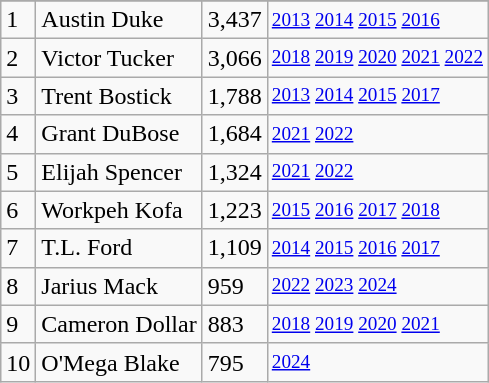<table class="wikitable">
<tr>
</tr>
<tr>
<td>1</td>
<td>Austin Duke</td>
<td>3,437</td>
<td style="font-size:80%;"><a href='#'>2013</a> <a href='#'>2014</a> <a href='#'>2015</a> <a href='#'>2016</a></td>
</tr>
<tr>
<td>2</td>
<td>Victor Tucker</td>
<td>3,066</td>
<td style="font-size:80%;"><a href='#'>2018</a> <a href='#'>2019</a> <a href='#'>2020</a> <a href='#'>2021</a> <a href='#'>2022</a></td>
</tr>
<tr>
<td>3</td>
<td>Trent Bostick</td>
<td>1,788</td>
<td style="font-size:80%;"><a href='#'>2013</a> <a href='#'>2014</a> <a href='#'>2015</a> <a href='#'>2017</a></td>
</tr>
<tr>
<td>4</td>
<td>Grant DuBose</td>
<td>1,684</td>
<td style="font-size:80%;"><a href='#'>2021</a> <a href='#'>2022</a></td>
</tr>
<tr>
<td>5</td>
<td>Elijah Spencer</td>
<td>1,324</td>
<td style="font-size:80%;"><a href='#'>2021</a> <a href='#'>2022</a></td>
</tr>
<tr>
<td>6</td>
<td>Workpeh Kofa</td>
<td>1,223</td>
<td style="font-size:80%;"><a href='#'>2015</a> <a href='#'>2016</a> <a href='#'>2017</a> <a href='#'>2018</a></td>
</tr>
<tr>
<td>7</td>
<td>T.L. Ford</td>
<td>1,109</td>
<td style="font-size:80%;"><a href='#'>2014</a> <a href='#'>2015</a> <a href='#'>2016</a> <a href='#'>2017</a></td>
</tr>
<tr>
<td>8</td>
<td>Jarius Mack</td>
<td>959</td>
<td style="font-size:80%;"><a href='#'>2022</a> <a href='#'>2023</a> <a href='#'>2024</a></td>
</tr>
<tr>
<td>9</td>
<td>Cameron Dollar</td>
<td>883</td>
<td style="font-size:80%;"><a href='#'>2018</a> <a href='#'>2019</a> <a href='#'>2020</a> <a href='#'>2021</a></td>
</tr>
<tr>
<td>10</td>
<td>O'Mega Blake</td>
<td>795</td>
<td style="font-size:80%;"><a href='#'>2024</a></td>
</tr>
</table>
